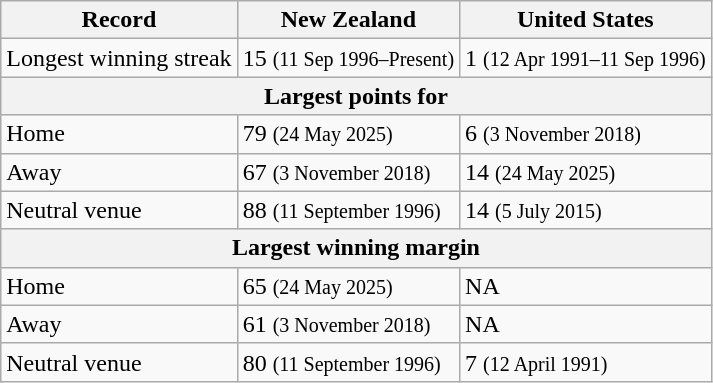<table class="wikitable">
<tr>
<th>Record</th>
<th>New Zealand</th>
<th>United States</th>
</tr>
<tr>
<td>Longest winning streak</td>
<td>15 <small>(11 Sep 1996–Present)</small></td>
<td>1 <small>(12 Apr 1991–11 Sep 1996)</small></td>
</tr>
<tr>
<th colspan=3 align=center>Largest points for</th>
</tr>
<tr>
<td>Home</td>
<td>79 <small>(24 May 2025)</small></td>
<td>6 <small>(3 November 2018)</small></td>
</tr>
<tr>
<td>Away</td>
<td>67 <small>(3 November 2018)</small></td>
<td>14 <small>(</small><small>24 May 2025)</small></td>
</tr>
<tr>
<td>Neutral venue</td>
<td>88 <small>(11 September 1996)</small></td>
<td>14 <small>(5 July 2015)</small></td>
</tr>
<tr>
<th colspan=3 align=center>Largest winning margin</th>
</tr>
<tr>
<td>Home</td>
<td>65 <small>(24 May 2025)</small></td>
<td>NA</td>
</tr>
<tr>
<td>Away</td>
<td>61 <small>(3 November 2018)</small></td>
<td>NA</td>
</tr>
<tr>
<td>Neutral venue</td>
<td>80 <small>(11 September 1996)</small></td>
<td>7 <small>(12 April 1991)</small></td>
</tr>
</table>
